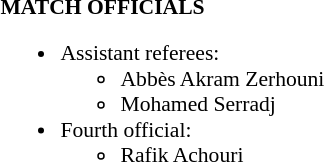<table width=100% style="font-size: 90%">
<tr>
<td width=50% valign=top><br><strong>MATCH OFFICIALS</strong><ul><li>Assistant referees:<ul><li>Abbès Akram Zerhouni</li><li>Mohamed Serradj</li></ul></li><li>Fourth official:<ul><li>Rafik Achouri</li></ul></li></ul></td>
</tr>
</table>
